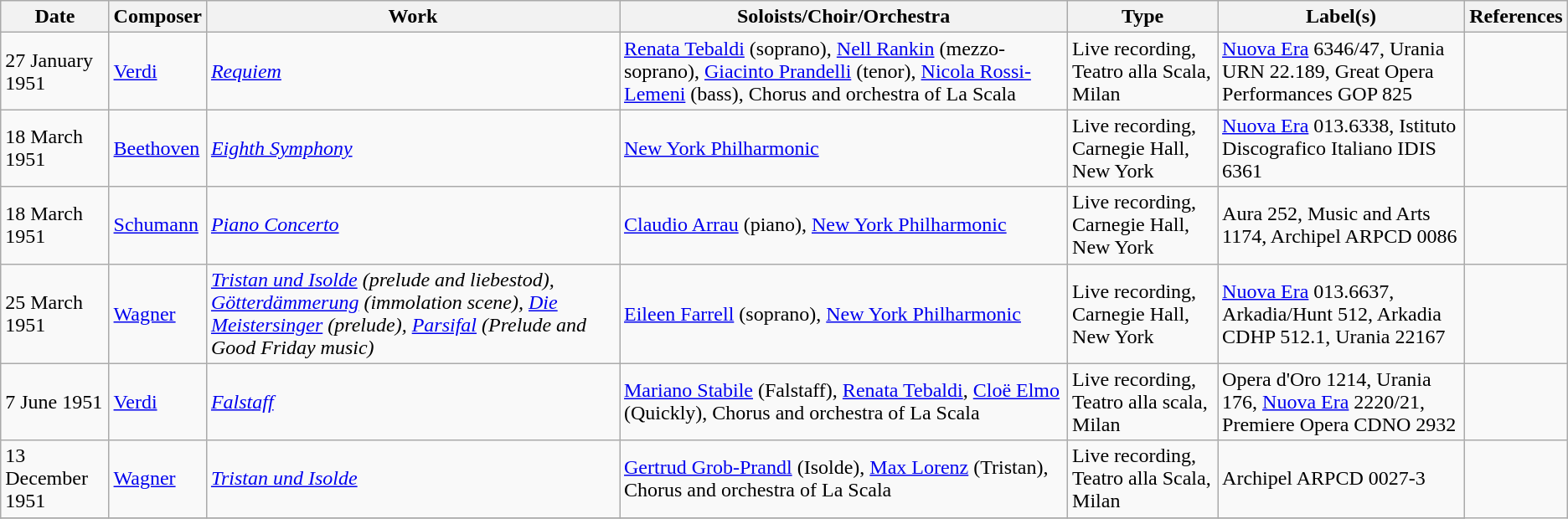<table class="wikitable">
<tr>
<th>Date</th>
<th>Composer</th>
<th>Work</th>
<th>Soloists/Choir/Orchestra</th>
<th>Type</th>
<th>Label(s)</th>
<th>References</th>
</tr>
<tr>
<td>27 January 1951</td>
<td><a href='#'>Verdi</a></td>
<td><em><a href='#'>Requiem</a></em></td>
<td><a href='#'>Renata Tebaldi</a> (soprano), <a href='#'>Nell Rankin</a> (mezzo-soprano), <a href='#'>Giacinto Prandelli</a> (tenor), <a href='#'>Nicola Rossi-Lemeni</a> (bass), Chorus and orchestra of La Scala</td>
<td>Live recording, Teatro alla Scala, Milan</td>
<td><a href='#'>Nuova Era</a> 6346/47, Urania URN 22.189, Great Opera Performances GOP 825</td>
<td></td>
</tr>
<tr>
<td>18 March 1951</td>
<td><a href='#'>Beethoven</a></td>
<td><em><a href='#'>Eighth Symphony</a></em></td>
<td><a href='#'>New York Philharmonic</a></td>
<td>Live recording, Carnegie Hall, New York</td>
<td><a href='#'>Nuova Era</a> 013.6338, Istituto Discografico Italiano IDIS 6361</td>
<td></td>
</tr>
<tr>
<td>18 March 1951</td>
<td><a href='#'>Schumann</a></td>
<td><em><a href='#'>Piano Concerto</a></em></td>
<td><a href='#'>Claudio Arrau</a> (piano), <a href='#'>New York Philharmonic</a></td>
<td>Live recording, Carnegie Hall, New York</td>
<td>Aura 252, Music and Arts 1174, Archipel ARPCD 0086</td>
<td></td>
</tr>
<tr>
<td>25 March 1951</td>
<td><a href='#'>Wagner</a></td>
<td><em><a href='#'>Tristan und Isolde</a> (prelude and liebestod), <a href='#'>Götterdämmerung</a> (immolation scene), <a href='#'>Die Meistersinger</a> (prelude), <a href='#'>Parsifal</a> (Prelude and Good Friday music)</em></td>
<td><a href='#'>Eileen Farrell</a> (soprano), <a href='#'>New York Philharmonic</a></td>
<td>Live recording, Carnegie Hall, New York</td>
<td><a href='#'>Nuova Era</a> 013.6637, Arkadia/Hunt 512, Arkadia CDHP 512.1, Urania 22167</td>
<td></td>
</tr>
<tr>
<td>7 June 1951</td>
<td><a href='#'>Verdi</a></td>
<td><em><a href='#'>Falstaff</a></em></td>
<td><a href='#'>Mariano Stabile</a> (Falstaff), <a href='#'>Renata Tebaldi</a>, <a href='#'>Cloë Elmo</a> (Quickly), Chorus and orchestra of La Scala</td>
<td>Live recording, Teatro alla scala, Milan</td>
<td>Opera d'Oro 1214, Urania 176, <a href='#'>Nuova Era</a> 2220/21, Premiere Opera CDNO 2932</td>
<td></td>
</tr>
<tr>
<td>13 December 1951</td>
<td><a href='#'>Wagner</a></td>
<td><em><a href='#'>Tristan und Isolde</a></em></td>
<td><a href='#'>Gertrud Grob-Prandl</a> (Isolde), <a href='#'>Max Lorenz</a> (Tristan), Chorus and orchestra of La Scala</td>
<td>Live recording, Teatro alla Scala, Milan</td>
<td>Archipel ARPCD 0027-3</td>
</tr>
<tr>
</tr>
</table>
